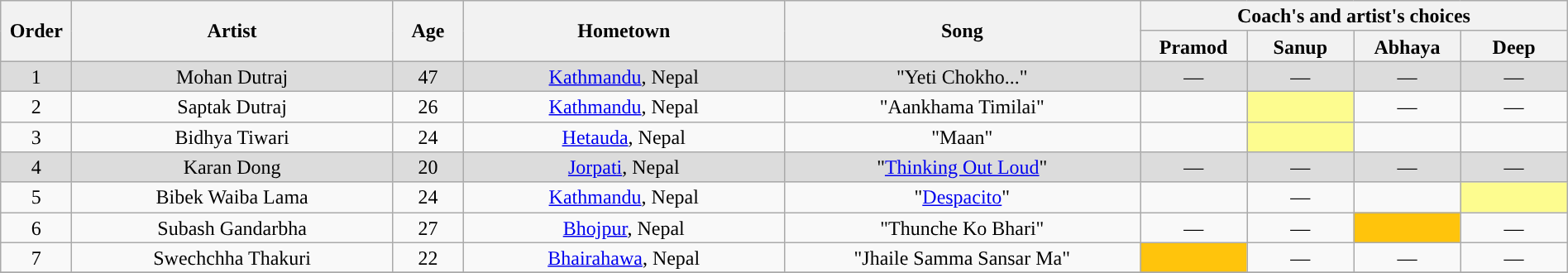<table class="wikitable plainrowheaders" style="text-align:center; line-height:17px; width:100%;">
<tr>
<th scope="col" rowspan="2" style="width:04%;">Order</th>
<th scope="col" rowspan="2" style="width:18%;">Artist</th>
<th scope="col" rowspan="2" style="width:04%;">Age</th>
<th scope="col" rowspan="2" style="width:18%;">Hometown</th>
<th scope="col" rowspan="2" style="width:20%;">Song</th>
<th colspan="4">Coach's and artist's choices</th>
</tr>
<tr>
<th scope="col" style="width:06%;">Pramod</th>
<th scope="col" style="width:06%;">Sanup</th>
<th scope="col" style="width:06%;">Abhaya</th>
<th scope="col" style="width:06%;">Deep</th>
</tr>
<tr style="background:#DCDCDC;">
<td scope="row">1</td>
<td>Mohan Dutraj</td>
<td>47</td>
<td><a href='#'>Kathmandu</a>, Nepal</td>
<td>"Yeti Chokho..."</td>
<td>—</td>
<td>—</td>
<td>—</td>
<td>—</td>
</tr>
<tr>
<td scope="row">2</td>
<td>Saptak Dutraj</td>
<td>26</td>
<td><a href='#'>Kathmandu</a>, Nepal</td>
<td>"Aankhama Timilai"</td>
<td><strong></strong></td>
<td style="background:#fdfc8f; "><strong></strong></td>
<td>—</td>
<td>—</td>
</tr>
<tr>
<td scope="row">3</td>
<td>Bidhya Tiwari</td>
<td>24</td>
<td><a href='#'>Hetauda</a>, Nepal</td>
<td>"Maan"</td>
<td><strong></strong></td>
<td style="background:#fdfc8f; "><strong></strong></td>
<td><strong></strong></td>
<td><strong></strong></td>
</tr>
<tr style="background:#DCDCDC;">
<td scope="row">4</td>
<td>Karan Dong</td>
<td>20</td>
<td><a href='#'>Jorpati</a>, Nepal</td>
<td>"<a href='#'>Thinking Out Loud</a>"</td>
<td>—</td>
<td>—</td>
<td>—</td>
<td>—</td>
</tr>
<tr>
<td scope="row">5</td>
<td>Bibek Waiba Lama</td>
<td>24</td>
<td><a href='#'>Kathmandu</a>, Nepal</td>
<td>"<a href='#'>Despacito</a>"</td>
<td><strong></strong></td>
<td>—</td>
<td><strong></strong></td>
<td style="background:#fdfc8f;"><strong></strong></td>
</tr>
<tr>
<td scope="row">6</td>
<td>Subash Gandarbha</td>
<td>27</td>
<td><a href='#'>Bhojpur</a>, Nepal</td>
<td>"Thunche Ko Bhari"</td>
<td>—</td>
<td>—</td>
<td style="background:#ffc40c; "><strong></strong></td>
<td>—</td>
</tr>
<tr>
<td scope="row">7</td>
<td>Swechchha Thakuri</td>
<td>22</td>
<td><a href='#'>Bhairahawa</a>, Nepal</td>
<td>"Jhaile Samma Sansar Ma"</td>
<td style="background:#ffc40c; "><strong></strong></td>
<td>—</td>
<td>—</td>
<td>—</td>
</tr>
<tr>
</tr>
</table>
